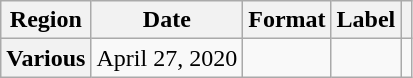<table class="wikitable plainrowheaders">
<tr>
<th>Region</th>
<th>Date</th>
<th>Format</th>
<th>Label</th>
<th></th>
</tr>
<tr>
<th scope="row">Various</th>
<td>April 27, 2020</td>
<td></td>
<td></td>
<td></td>
</tr>
</table>
